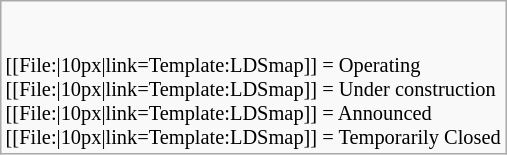<table class="wikitable floatright" style="font-size: 85%;">
<tr>
<td><br><br>
[[File:|10px|link=Template:LDSmap]] = Operating<br>
[[File:|10px|link=Template:LDSmap]] = Under construction<br>
[[File:|10px|link=Template:LDSmap]] = Announced<br>
[[File:|10px|link=Template:LDSmap]] = Temporarily Closed</td>
</tr>
</table>
